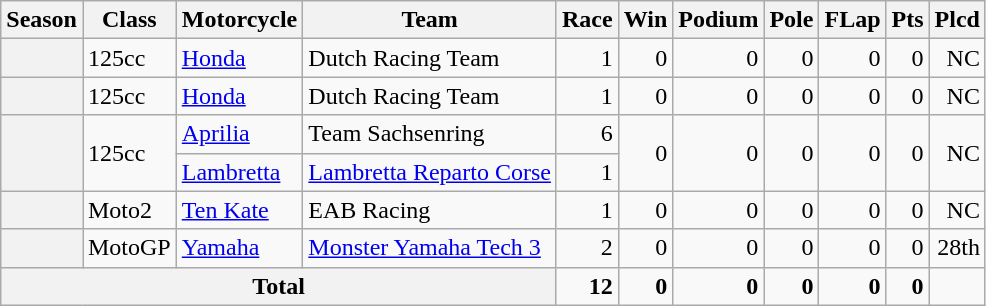<table class="wikitable" style=text-align:right;">
<tr>
<th>Season</th>
<th>Class</th>
<th>Motorcycle</th>
<th>Team</th>
<th>Race</th>
<th>Win</th>
<th>Podium</th>
<th>Pole</th>
<th>FLap</th>
<th>Pts</th>
<th>Plcd</th>
</tr>
<tr>
<th></th>
<td style="text-align:left;">125cc</td>
<td style="text-align:left;"><a href='#'>Honda</a></td>
<td style="text-align:left;">Dutch Racing Team</td>
<td>1</td>
<td>0</td>
<td>0</td>
<td>0</td>
<td>0</td>
<td>0</td>
<td>NC</td>
</tr>
<tr>
<th></th>
<td style="text-align:left;">125cc</td>
<td style="text-align:left;"><a href='#'>Honda</a></td>
<td style="text-align:left;">Dutch Racing Team</td>
<td>1</td>
<td>0</td>
<td>0</td>
<td>0</td>
<td>0</td>
<td>0</td>
<td>NC</td>
</tr>
<tr>
<th rowspan="2"></th>
<td style="text-align:left;" rowspan="2">125cc</td>
<td style="text-align:left;"><a href='#'>Aprilia</a></td>
<td style="text-align:left;">Team Sachsenring</td>
<td>6</td>
<td rowspan="2">0</td>
<td rowspan="2">0</td>
<td rowspan="2">0</td>
<td rowspan="2">0</td>
<td rowspan="2">0</td>
<td rowspan="2">NC</td>
</tr>
<tr>
<td style="text-align:left;"><a href='#'>Lambretta</a></td>
<td style="text-align:left;"><a href='#'>Lambretta Reparto Corse</a></td>
<td>1</td>
</tr>
<tr>
<th></th>
<td style="text-align:left;">Moto2</td>
<td style="text-align:left;"><a href='#'>Ten Kate</a></td>
<td style="text-align:left;">EAB Racing</td>
<td>1</td>
<td>0</td>
<td>0</td>
<td>0</td>
<td>0</td>
<td>0</td>
<td>NC</td>
</tr>
<tr>
<th></th>
<td style="text-align:left;">MotoGP</td>
<td style="text-align:left;"><a href='#'>Yamaha</a></td>
<td style="text-align:left;"><a href='#'>Monster Yamaha Tech 3</a></td>
<td>2</td>
<td>0</td>
<td>0</td>
<td>0</td>
<td>0</td>
<td>0</td>
<td>28th</td>
</tr>
<tr>
<th colspan="4">Total</th>
<td><strong>12</strong></td>
<td><strong>0</strong></td>
<td><strong>0</strong></td>
<td><strong>0</strong></td>
<td><strong>0</strong></td>
<td><strong>0</strong></td>
<td></td>
</tr>
</table>
